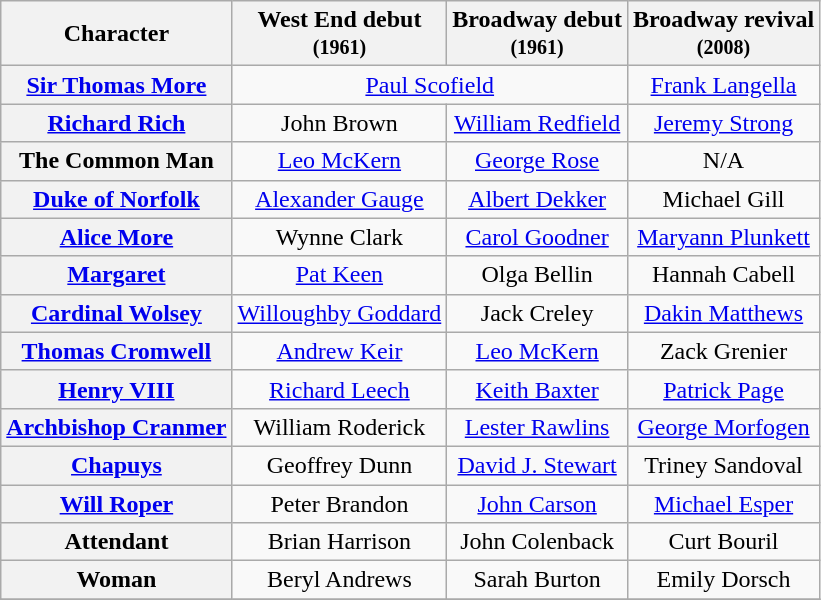<table class="wikitable">
<tr>
<th rowspan="1">Character</th>
<th>West End debut <br> <small> (1961) </small></th>
<th>Broadway debut <br> <small> (1961) </small></th>
<th>Broadway revival <br> <small> (2008) </small></th>
</tr>
<tr>
<th><a href='#'>Sir Thomas More</a></th>
<td align="center" , colspan=2><a href='#'>Paul Scofield</a></td>
<td align="center"><a href='#'>Frank Langella</a></td>
</tr>
<tr>
<th><a href='#'>Richard Rich</a></th>
<td align="center">John Brown</td>
<td align="center"><a href='#'>William Redfield</a></td>
<td align="center"><a href='#'>Jeremy Strong</a></td>
</tr>
<tr>
<th>The Common Man</th>
<td align="center"><a href='#'>Leo McKern</a></td>
<td align="center"><a href='#'>George Rose</a></td>
<td align="center">N/A</td>
</tr>
<tr>
<th><a href='#'>Duke of Norfolk</a></th>
<td align="center"><a href='#'>Alexander Gauge</a></td>
<td align="center"><a href='#'>Albert Dekker</a></td>
<td align="center">Michael Gill</td>
</tr>
<tr>
<th><a href='#'>Alice More</a></th>
<td align="center">Wynne Clark</td>
<td align="center"><a href='#'>Carol Goodner</a></td>
<td align="center"><a href='#'>Maryann Plunkett</a></td>
</tr>
<tr>
<th><a href='#'>Margaret</a></th>
<td align="center"><a href='#'>Pat Keen</a></td>
<td align="center">Olga Bellin</td>
<td align="center">Hannah Cabell</td>
</tr>
<tr>
<th><a href='#'>Cardinal Wolsey</a></th>
<td align="center"><a href='#'>Willoughby Goddard</a></td>
<td align="center">Jack Creley</td>
<td align="center"><a href='#'>Dakin Matthews</a></td>
</tr>
<tr>
<th><a href='#'>Thomas Cromwell</a></th>
<td align="center"><a href='#'>Andrew Keir</a></td>
<td align="center"><a href='#'>Leo McKern</a></td>
<td align="center">Zack Grenier</td>
</tr>
<tr>
<th><a href='#'>Henry VIII</a></th>
<td align="center"><a href='#'>Richard Leech</a></td>
<td align="center"><a href='#'>Keith Baxter</a></td>
<td align="center"><a href='#'>Patrick Page</a></td>
</tr>
<tr>
<th><a href='#'>Archbishop Cranmer</a></th>
<td align="center">William Roderick</td>
<td align="center"><a href='#'>Lester Rawlins</a></td>
<td align="center"><a href='#'>George Morfogen</a></td>
</tr>
<tr>
<th><a href='#'>Chapuys</a></th>
<td align="center">Geoffrey Dunn</td>
<td align="center"><a href='#'>David J. Stewart</a></td>
<td align="center">Triney Sandoval</td>
</tr>
<tr>
<th><a href='#'>Will Roper</a></th>
<td align="center">Peter Brandon</td>
<td align="center"><a href='#'>John Carson</a></td>
<td align="center"><a href='#'>Michael Esper</a></td>
</tr>
<tr>
<th>Attendant</th>
<td align="center">Brian Harrison</td>
<td align="center">John Colenback</td>
<td align="center">Curt Bouril</td>
</tr>
<tr>
<th>Woman</th>
<td align="center">Beryl Andrews</td>
<td align="center">Sarah Burton</td>
<td align="center">Emily Dorsch</td>
</tr>
<tr>
</tr>
</table>
